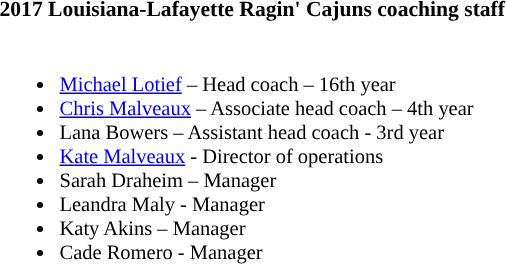<table class="toccolours" style="text-align: left; font-size:90%;">
<tr>
<th colspan="9">2017 Louisiana-Lafayette Ragin' Cajuns coaching staff</th>
</tr>
<tr>
<td style="font-size:95%; vertical-align:top;"><br><ul><li><a href='#'>Michael Lotief</a> – Head coach – 16th year</li><li><a href='#'>Chris Malveaux</a> – Associate head coach – 4th year</li><li>Lana Bowers – Assistant head coach - 3rd year</li><li><a href='#'>Kate Malveaux</a> - Director of operations</li><li>Sarah Draheim – Manager</li><li>Leandra Maly - Manager</li><li>Katy Akins – Manager</li><li>Cade Romero - Manager</li></ul></td>
</tr>
</table>
